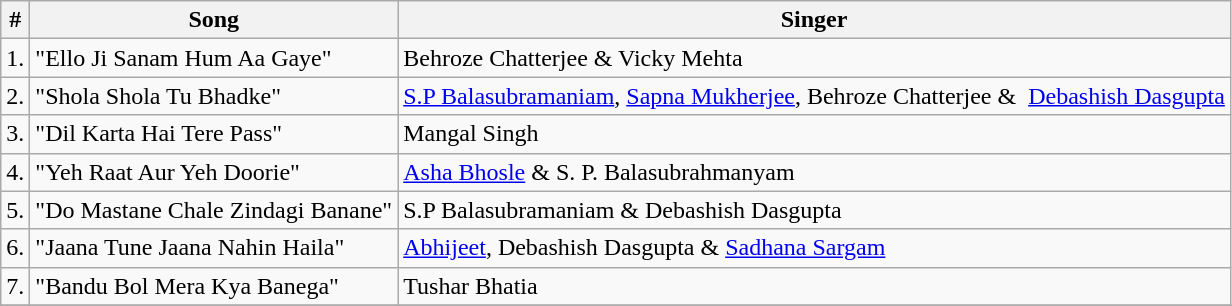<table class="wikitable sortable" style="font-size=95%">
<tr>
<th>#</th>
<th>Song</th>
<th>Singer</th>
</tr>
<tr>
<td>1.</td>
<td>"Ello Ji Sanam Hum Aa Gaye"</td>
<td>Behroze Chatterjee & Vicky Mehta</td>
</tr>
<tr>
<td>2.</td>
<td>"Shola Shola Tu Bhadke"</td>
<td><a href='#'>S.P Balasubramaniam</a>, <a href='#'>Sapna Mukherjee</a>, Behroze Chatterjee &  <a href='#'>Debashish Dasgupta</a></td>
</tr>
<tr>
<td>3.</td>
<td>"Dil Karta Hai Tere Pass"</td>
<td>Mangal Singh</td>
</tr>
<tr>
<td>4.</td>
<td>"Yeh Raat Aur Yeh Doorie"</td>
<td><a href='#'>Asha Bhosle</a> & S. P. Balasubrahmanyam</td>
</tr>
<tr>
<td>5.</td>
<td>"Do Mastane Chale Zindagi Banane"</td>
<td>S.P Balasubramaniam & Debashish Dasgupta</td>
</tr>
<tr>
<td>6.</td>
<td>"Jaana Tune Jaana Nahin Haila"</td>
<td><a href='#'>Abhijeet</a>, Debashish Dasgupta & <a href='#'>Sadhana Sargam</a></td>
</tr>
<tr>
<td>7.</td>
<td>"Bandu Bol Mera Kya Banega"</td>
<td>Tushar Bhatia</td>
</tr>
<tr>
</tr>
</table>
